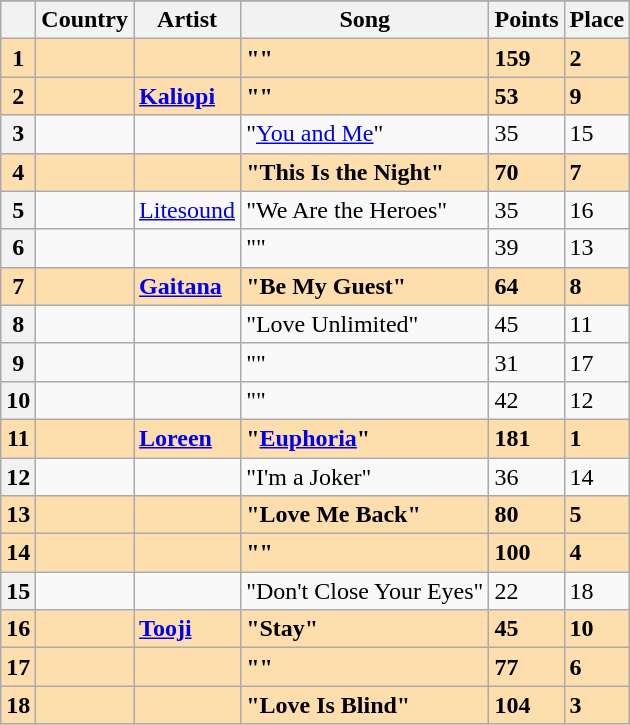<table class="sortable wikitable plainrowheaders">
<tr>
</tr>
<tr>
<th scope="col"></th>
<th scope="col">Country</th>
<th scope="col">Artist</th>
<th scope="col">Song</th>
<th scope="col">Points</th>
<th scope="col">Place</th>
</tr>
<tr style="font-weight:bold; background:navajowhite;">
<th scope="row" style="text-align:center; font-weight:bold; background:navajowhite;">1</th>
<td></td>
<td></td>
<td>""</td>
<td>159</td>
<td>2</td>
</tr>
<tr style="font-weight:bold; background:navajowhite;">
<th scope="row" style="text-align:center; font-weight:bold; background:navajowhite;">2</th>
<td></td>
<td><a href='#'>Kaliopi</a></td>
<td>""</td>
<td>53</td>
<td>9</td>
</tr>
<tr>
<th scope="row" style="text-align:center;">3</th>
<td></td>
<td></td>
<td>"<a href='#'>You and Me</a>"</td>
<td>35</td>
<td>15</td>
</tr>
<tr style="font-weight:bold; background:navajowhite;">
<th scope="row" style="text-align:center; font-weight:bold; background:navajowhite;">4</th>
<td></td>
<td></td>
<td>"This Is the Night"</td>
<td>70</td>
<td>7</td>
</tr>
<tr>
<th scope="row" style="text-align:center;">5</th>
<td></td>
<td><a href='#'>Litesound</a></td>
<td>"We Are the Heroes"</td>
<td>35</td>
<td>16</td>
</tr>
<tr>
<th scope="row" style="text-align:center;">6</th>
<td></td>
<td></td>
<td>""</td>
<td>39</td>
<td>13</td>
</tr>
<tr style="font-weight:bold; background:navajowhite;">
<th scope="row" style="text-align:center; font-weight:bold; background:navajowhite;">7</th>
<td></td>
<td><a href='#'>Gaitana</a></td>
<td>"Be My Guest"</td>
<td>64</td>
<td>8</td>
</tr>
<tr>
<th scope="row" style="text-align:center;">8</th>
<td></td>
<td></td>
<td>"Love Unlimited"</td>
<td>45</td>
<td>11</td>
</tr>
<tr>
<th scope="row" style="text-align:center;">9</th>
<td></td>
<td></td>
<td>""</td>
<td>31</td>
<td>17</td>
</tr>
<tr>
<th scope="row" style="text-align:center;">10</th>
<td></td>
<td></td>
<td>""</td>
<td>42</td>
<td>12</td>
</tr>
<tr style="font-weight:bold; background:navajowhite;">
<th scope="row" style="text-align:center; font-weight:bold; background:navajowhite;">11</th>
<td></td>
<td><a href='#'>Loreen</a></td>
<td>"<a href='#'>Euphoria</a>"</td>
<td>181</td>
<td>1</td>
</tr>
<tr>
<th scope="row" style="text-align:center;">12</th>
<td></td>
<td></td>
<td>"I'm a Joker"</td>
<td>36</td>
<td>14</td>
</tr>
<tr style="font-weight:bold; background:navajowhite;">
<th scope="row" style="text-align:center; font-weight:bold; background:navajowhite;">13</th>
<td></td>
<td></td>
<td>"Love Me Back"</td>
<td>80</td>
<td>5</td>
</tr>
<tr style="font-weight:bold; background:navajowhite;">
<th scope="row" style="text-align:center; font-weight:bold; background:navajowhite;">14</th>
<td></td>
<td></td>
<td>""</td>
<td>100</td>
<td>4</td>
</tr>
<tr>
<th scope="row" style="text-align:center;">15</th>
<td></td>
<td></td>
<td>"Don't Close Your Eyes"</td>
<td>22</td>
<td>18</td>
</tr>
<tr style="font-weight:bold; background:navajowhite;">
<th scope="row" style="text-align:center; font-weight:bold; background:navajowhite;">16</th>
<td></td>
<td><a href='#'>Tooji</a></td>
<td>"Stay"</td>
<td>45</td>
<td>10</td>
</tr>
<tr style="font-weight:bold; background:navajowhite;">
<th scope="row" style="text-align:center; font-weight:bold; background:navajowhite;">17</th>
<td></td>
<td></td>
<td>""</td>
<td>77</td>
<td>6</td>
</tr>
<tr style="font-weight:bold; background:navajowhite;">
<th scope="row" style="text-align:center; font-weight:bold; background:navajowhite;">18</th>
<td></td>
<td></td>
<td>"Love Is Blind"</td>
<td>104</td>
<td>3</td>
</tr>
</table>
